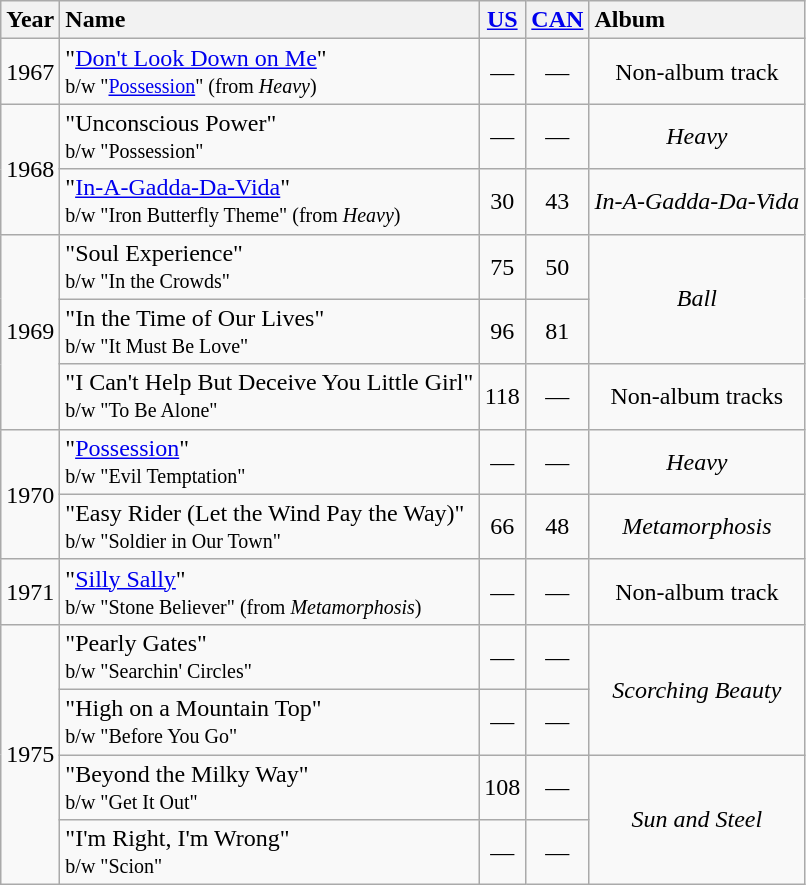<table class="wikitable">
<tr>
<th style="text-align:left;">Year</th>
<th style="text-align:left;">Name</th>
<th style="text-align:center;"><a href='#'>US</a><br></th>
<th style="text-align:center;"><a href='#'>CAN</a><br></th>
<th style="text-align:left;">Album</th>
</tr>
<tr>
<td>1967</td>
<td style="text-align:left;">"<a href='#'>Don't Look Down on Me</a>"<br><small>b/w "<a href='#'>Possession</a>" (from <em>Heavy</em>)</small></td>
<td style="text-align:center;">—</td>
<td style="text-align:center;">—</td>
<td style="text-align:center;">Non-album track</td>
</tr>
<tr>
<td rowspan="2">1968</td>
<td style="text-align:left;">"Unconscious Power"<br><small>b/w "Possession"</small></td>
<td style="text-align:center;">—</td>
<td style="text-align:center;">—</td>
<td style="text-align:center;"><em>Heavy</em></td>
</tr>
<tr>
<td style="text-align:left;">"<a href='#'>In-A-Gadda-Da-Vida</a>"<br><small>b/w "Iron Butterfly Theme" (from <em>Heavy</em>)</small></td>
<td style="text-align:center;">30</td>
<td style="text-align:center;">43</td>
<td style="text-align:center;"><em>In-A-Gadda-Da-Vida</em></td>
</tr>
<tr>
<td rowspan="3">1969</td>
<td style="text-align:left;">"Soul Experience"<br><small>b/w "In the Crowds"</small></td>
<td style="text-align:center;">75</td>
<td style="text-align:center;">50</td>
<td style="text-align:center;" rowspan="2"><em>Ball</em></td>
</tr>
<tr>
<td style="text-align:left;">"In the Time of Our Lives"<br><small>b/w "It Must Be Love"</small></td>
<td style="text-align:center;">96</td>
<td style="text-align:center;">81</td>
</tr>
<tr>
<td style="text-align:left;">"I Can't Help But Deceive You Little Girl"<br><small>b/w "To Be Alone"</small></td>
<td style="text-align:center;">118</td>
<td style="text-align:center;">—</td>
<td style="text-align:center;">Non-album tracks</td>
</tr>
<tr>
<td rowspan="2">1970</td>
<td style="text-align:left;">"<a href='#'>Possession</a>"<br><small>b/w "Evil Temptation"</small></td>
<td style="text-align:center;">—</td>
<td style="text-align:center;">—</td>
<td style="text-align:center;"><em>Heavy</em></td>
</tr>
<tr>
<td style="text-align:left;">"Easy Rider (Let the Wind Pay the Way)"<br><small>b/w "Soldier in Our Town"</small></td>
<td style="text-align:center;">66</td>
<td style="text-align:center;">48</td>
<td style="text-align:center;"><em>Metamorphosis</em></td>
</tr>
<tr>
<td style="text-align:left;">1971</td>
<td style="text-align:left;">"<a href='#'>Silly Sally</a>"<br><small>b/w "Stone Believer" (from <em>Metamorphosis</em>)</small></td>
<td style="text-align:center;">—</td>
<td style="text-align:center;">—</td>
<td style="text-align:center;">Non-album track</td>
</tr>
<tr>
<td rowspan="4">1975</td>
<td style="text-align:left;">"Pearly Gates"<br><small>b/w "Searchin' Circles"</small></td>
<td style="text-align:center;">—</td>
<td style="text-align:center;">—</td>
<td style="text-align:center;" rowspan="2"><em>Scorching Beauty</em></td>
</tr>
<tr>
<td style="text-align:left;">"High on a Mountain Top"<br><small>b/w "Before You Go"</small></td>
<td style="text-align:center;">—</td>
<td style="text-align:center;">—</td>
</tr>
<tr>
<td style="text-align:left;">"Beyond the Milky Way"<br><small>b/w "Get It Out"</small></td>
<td style="text-align:center;">108</td>
<td style="text-align:center;">—</td>
<td style="text-align:center;" rowspan="2"><em>Sun and Steel</em></td>
</tr>
<tr>
<td style="text-align:left;">"I'm Right, I'm Wrong"<br><small>b/w "Scion"</small></td>
<td style="text-align:center;">—</td>
<td style="text-align:center;">—</td>
</tr>
</table>
